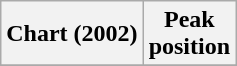<table class="wikitable plainrowheaders" style="text-align:center">
<tr>
<th scope="col">Chart (2002)</th>
<th scope="col">Peak<br>position</th>
</tr>
<tr>
</tr>
</table>
